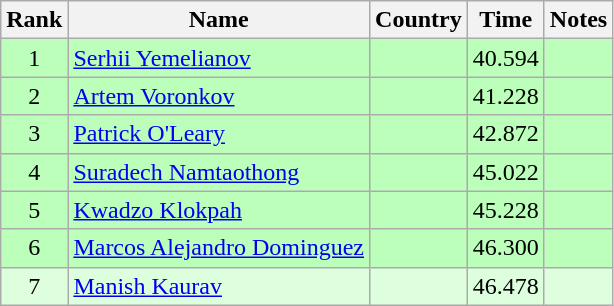<table class="wikitable" style="text-align:center">
<tr>
<th>Rank</th>
<th>Name</th>
<th>Country</th>
<th>Time</th>
<th>Notes</th>
</tr>
<tr bgcolor=bbffbb>
<td>1</td>
<td align="left"><a href='#'>Serhii Yemelianov</a></td>
<td align="left"></td>
<td>40.594</td>
<td></td>
</tr>
<tr bgcolor=bbffbb>
<td>2</td>
<td align="left"><a href='#'>Artem Voronkov</a></td>
<td align="left"></td>
<td>41.228</td>
<td></td>
</tr>
<tr bgcolor=bbffbb>
<td>3</td>
<td align="left"><a href='#'>Patrick O'Leary</a></td>
<td align="left"></td>
<td>42.872</td>
<td></td>
</tr>
<tr bgcolor=bbffbb>
<td>4</td>
<td align="left"><a href='#'>Suradech Namtaothong</a></td>
<td align="left"></td>
<td>45.022</td>
<td></td>
</tr>
<tr bgcolor=bbffbb>
<td>5</td>
<td align="left"><a href='#'>Kwadzo Klokpah</a></td>
<td align="left"></td>
<td>45.228</td>
<td></td>
</tr>
<tr bgcolor=bbffbb>
<td>6</td>
<td align="left"><a href='#'>Marcos Alejandro Dominguez</a></td>
<td align="left"></td>
<td>46.300</td>
<td></td>
</tr>
<tr bgcolor=ddffdd>
<td>7</td>
<td align="left"><a href='#'>Manish Kaurav</a></td>
<td align="left"></td>
<td>46.478</td>
<td></td>
</tr>
</table>
